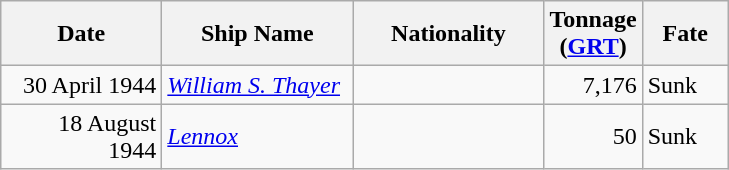<table class="wikitable sortable">
<tr>
<th width="100px">Date</th>
<th width="120px">Ship Name</th>
<th width="120px">Nationality</th>
<th width="25px">Tonnage <br>(<a href='#'>GRT</a>)</th>
<th width="50px">Fate</th>
</tr>
<tr>
<td align="right">30 April 1944</td>
<td align="left"><a href='#'><em>William S. Thayer</em></a></td>
<td align="left"></td>
<td align="right">7,176</td>
<td align="left">Sunk</td>
</tr>
<tr>
<td align="right">18 August 1944</td>
<td align="left"><a href='#'><em>Lennox</em></a></td>
<td align="left"></td>
<td align="right">50</td>
<td align="left">Sunk</td>
</tr>
</table>
